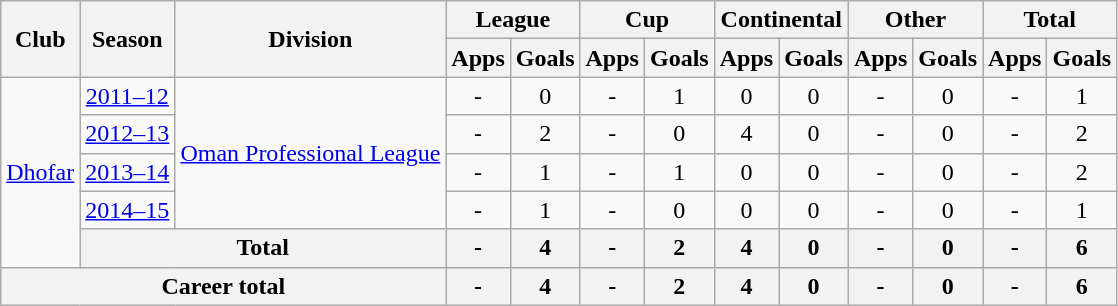<table class="wikitable" style="text-align: center;">
<tr>
<th rowspan="2">Club</th>
<th rowspan="2">Season</th>
<th rowspan="2">Division</th>
<th colspan="2">League</th>
<th colspan="2">Cup</th>
<th colspan="2">Continental</th>
<th colspan="2">Other</th>
<th colspan="2">Total</th>
</tr>
<tr>
<th>Apps</th>
<th>Goals</th>
<th>Apps</th>
<th>Goals</th>
<th>Apps</th>
<th>Goals</th>
<th>Apps</th>
<th>Goals</th>
<th>Apps</th>
<th>Goals</th>
</tr>
<tr>
<td rowspan="5"><a href='#'>Dhofar</a></td>
<td><a href='#'>2011–12</a></td>
<td rowspan="4"><a href='#'>Oman Professional League</a></td>
<td>-</td>
<td>0</td>
<td>-</td>
<td>1</td>
<td>0</td>
<td>0</td>
<td>-</td>
<td>0</td>
<td>-</td>
<td>1</td>
</tr>
<tr>
<td><a href='#'>2012–13</a></td>
<td>-</td>
<td>2</td>
<td>-</td>
<td>0</td>
<td>4</td>
<td>0</td>
<td>-</td>
<td>0</td>
<td>-</td>
<td>2</td>
</tr>
<tr>
<td><a href='#'>2013–14</a></td>
<td>-</td>
<td>1</td>
<td>-</td>
<td>1</td>
<td>0</td>
<td>0</td>
<td>-</td>
<td>0</td>
<td>-</td>
<td>2</td>
</tr>
<tr>
<td><a href='#'>2014–15</a></td>
<td>-</td>
<td>1</td>
<td>-</td>
<td>0</td>
<td>0</td>
<td>0</td>
<td>-</td>
<td>0</td>
<td>-</td>
<td>1</td>
</tr>
<tr>
<th colspan="2">Total</th>
<th>-</th>
<th>4</th>
<th>-</th>
<th>2</th>
<th>4</th>
<th>0</th>
<th>-</th>
<th>0</th>
<th>-</th>
<th>6</th>
</tr>
<tr>
<th colspan="3">Career total</th>
<th>-</th>
<th>4</th>
<th>-</th>
<th>2</th>
<th>4</th>
<th>0</th>
<th>-</th>
<th>0</th>
<th>-</th>
<th>6</th>
</tr>
</table>
